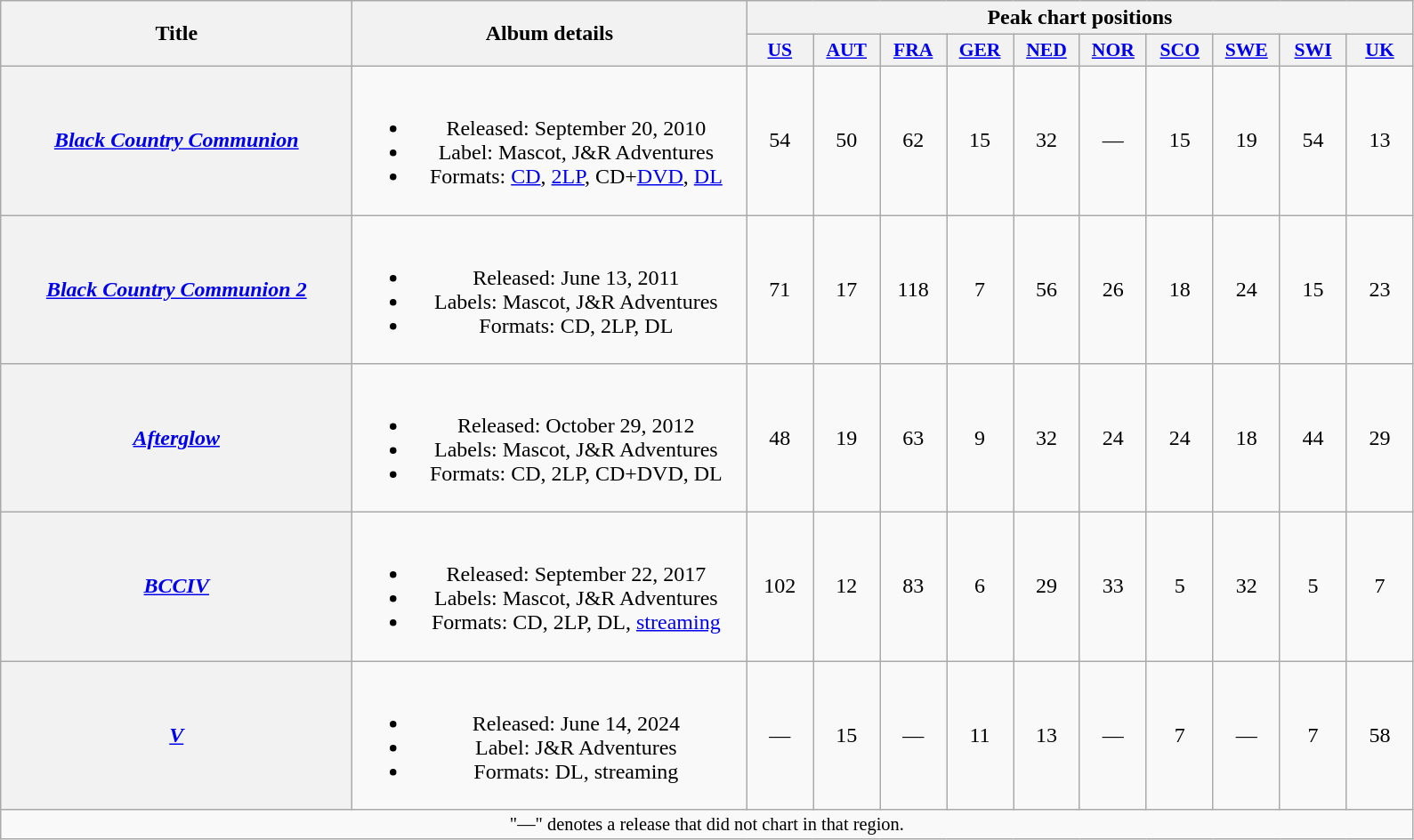<table class="wikitable plainrowheaders" style="text-align:center;">
<tr>
<th scope="col" rowspan="2" style="width:16em;">Title</th>
<th scope="col" rowspan="2" style="width:18em;">Album details</th>
<th scope="col" colspan="10">Peak chart positions</th>
</tr>
<tr>
<th scope="col" style="width:3em;font-size:90%;"><a href='#'>US</a><br></th>
<th scope="col" style="width:3em;font-size:90%;"><a href='#'>AUT</a><br></th>
<th scope="col" style="width:3em;font-size:90%;"><a href='#'>FRA</a><br></th>
<th scope="col" style="width:3em;font-size:90%;"><a href='#'>GER</a><br></th>
<th scope="col" style="width:3em;font-size:90%;"><a href='#'>NED</a><br></th>
<th scope="col" style="width:3em;font-size:90%;"><a href='#'>NOR</a><br></th>
<th scope="col" style="width:3em;font-size:90%;"><a href='#'>SCO</a><br></th>
<th scope="col" style="width:3em;font-size:90%;"><a href='#'>SWE</a><br></th>
<th scope="col" style="width:3em;font-size:90%;"><a href='#'>SWI</a><br></th>
<th scope="col" style="width:3em;font-size:90%;"><a href='#'>UK</a><br></th>
</tr>
<tr>
<th scope="row"><em><a href='#'>Black Country Communion</a></em></th>
<td><br><ul><li>Released: September 20, 2010</li><li>Label: Mascot, J&R Adventures</li><li>Formats: <a href='#'>CD</a>, <a href='#'>2LP</a>, CD+<a href='#'>DVD</a>, <a href='#'>DL</a></li></ul></td>
<td>54</td>
<td>50</td>
<td>62</td>
<td>15</td>
<td>32</td>
<td>—</td>
<td>15</td>
<td>19</td>
<td>54</td>
<td>13</td>
</tr>
<tr>
<th scope="row"><em><a href='#'>Black Country Communion 2</a></em></th>
<td><br><ul><li>Released: June 13, 2011</li><li>Labels: Mascot, J&R Adventures</li><li>Formats: CD, 2LP, DL</li></ul></td>
<td>71</td>
<td>17</td>
<td>118</td>
<td>7</td>
<td>56</td>
<td>26</td>
<td>18</td>
<td>24</td>
<td>15</td>
<td>23</td>
</tr>
<tr>
<th scope="row"><em><a href='#'>Afterglow</a></em></th>
<td><br><ul><li>Released: October 29, 2012</li><li>Labels: Mascot, J&R Adventures</li><li>Formats: CD, 2LP, CD+DVD, DL</li></ul></td>
<td>48</td>
<td>19</td>
<td>63</td>
<td>9</td>
<td>32</td>
<td>24</td>
<td>24</td>
<td>18</td>
<td>44</td>
<td>29</td>
</tr>
<tr>
<th scope="row"><em><a href='#'>BCCIV</a></em></th>
<td><br><ul><li>Released: September 22, 2017</li><li>Labels: Mascot, J&R Adventures</li><li>Formats: CD, 2LP, DL, <a href='#'>streaming</a></li></ul></td>
<td>102</td>
<td>12</td>
<td>83</td>
<td>6</td>
<td>29</td>
<td>33</td>
<td>5</td>
<td>32</td>
<td>5</td>
<td>7</td>
</tr>
<tr>
<th scope="row"><em><a href='#'>V</a></em></th>
<td><br><ul><li>Released: June 14, 2024</li><li>Label: J&R Adventures</li><li>Formats: DL, streaming</li></ul></td>
<td>—</td>
<td>15</td>
<td>—</td>
<td>11</td>
<td>13</td>
<td>—</td>
<td>7</td>
<td>—</td>
<td>7</td>
<td>58</td>
</tr>
<tr>
<td align="center" colspan="12" style="font-size: 85%">"—" denotes a release that did not chart in that region.</td>
</tr>
</table>
